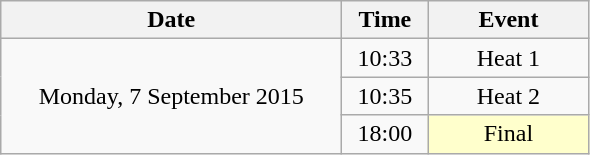<table class = "wikitable" style="text-align:center;">
<tr>
<th width=220>Date</th>
<th width=50>Time</th>
<th width=100>Event</th>
</tr>
<tr>
<td rowspan=3>Monday, 7 September 2015</td>
<td>10:33</td>
<td>Heat 1</td>
</tr>
<tr>
<td>10:35</td>
<td>Heat 2</td>
</tr>
<tr>
<td>18:00</td>
<td bgcolor=ffffcc>Final</td>
</tr>
</table>
